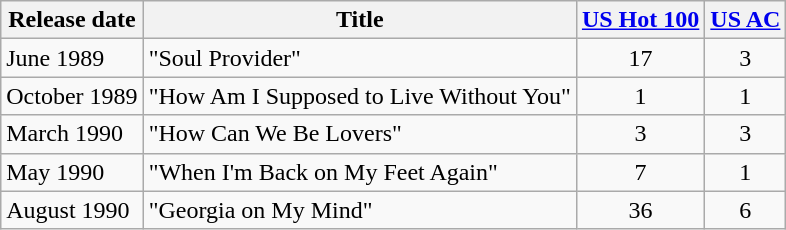<table class="wikitable">
<tr>
<th scope="col">Release date</th>
<th scope="col">Title</th>
<th scope="col"><a href='#'>US Hot 100</a></th>
<th scope="col"><a href='#'>US AC</a></th>
</tr>
<tr>
<td>June 1989</td>
<td>"Soul Provider"</td>
<td align="center">17</td>
<td align="center">3</td>
</tr>
<tr>
<td>October 1989</td>
<td>"How Am I Supposed to Live Without You"</td>
<td align="center">1</td>
<td align="center">1</td>
</tr>
<tr>
<td>March 1990</td>
<td>"How Can We Be Lovers"</td>
<td align="center">3</td>
<td align="center">3</td>
</tr>
<tr>
<td>May 1990</td>
<td>"When I'm Back on My Feet Again"</td>
<td align="center">7</td>
<td align="center">1</td>
</tr>
<tr>
<td>August 1990</td>
<td>"Georgia on My Mind"</td>
<td align="center">36</td>
<td align="center">6</td>
</tr>
</table>
